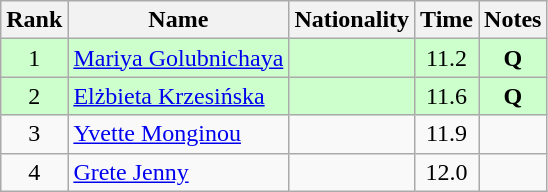<table class="wikitable sortable" style="text-align:center">
<tr>
<th>Rank</th>
<th>Name</th>
<th>Nationality</th>
<th>Time</th>
<th>Notes</th>
</tr>
<tr bgcolor=ccffcc>
<td>1</td>
<td align=left><a href='#'>Mariya Golubnichaya</a></td>
<td align=left></td>
<td>11.2</td>
<td><strong>Q</strong></td>
</tr>
<tr bgcolor=ccffcc>
<td>2</td>
<td align=left><a href='#'>Elżbieta Krzesińska</a></td>
<td align=left></td>
<td>11.6</td>
<td><strong>Q</strong></td>
</tr>
<tr>
<td>3</td>
<td align=left><a href='#'>Yvette Monginou</a></td>
<td align=left></td>
<td>11.9</td>
<td></td>
</tr>
<tr>
<td>4</td>
<td align=left><a href='#'>Grete Jenny</a></td>
<td align=left></td>
<td>12.0</td>
<td></td>
</tr>
</table>
